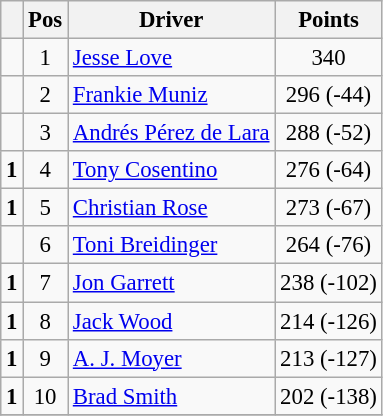<table class="wikitable" style="font-size: 95%;">
<tr>
<th></th>
<th>Pos</th>
<th>Driver</th>
<th>Points</th>
</tr>
<tr>
<td align="left"></td>
<td style="text-align:center;">1</td>
<td><a href='#'>Jesse Love</a></td>
<td style="text-align:center;">340</td>
</tr>
<tr>
<td align="left"></td>
<td style="text-align:center;">2</td>
<td><a href='#'>Frankie Muniz</a></td>
<td style="text-align:center;">296 (-44)</td>
</tr>
<tr>
<td align="left"></td>
<td style="text-align:center;">3</td>
<td><a href='#'>Andrés Pérez de Lara</a></td>
<td style="text-align:center;">288 (-52)</td>
</tr>
<tr>
<td align="left"> <strong>1</strong></td>
<td style="text-align:center;">4</td>
<td><a href='#'>Tony Cosentino</a></td>
<td style="text-align:center;">276 (-64)</td>
</tr>
<tr>
<td align="left"> <strong>1</strong></td>
<td style="text-align:center;">5</td>
<td><a href='#'>Christian Rose</a></td>
<td style="text-align:center;">273 (-67)</td>
</tr>
<tr>
<td align="left"></td>
<td style="text-align:center;">6</td>
<td><a href='#'>Toni Breidinger</a></td>
<td style="text-align:center;">264 (-76)</td>
</tr>
<tr>
<td align="left"> <strong>1</strong></td>
<td style="text-align:center;">7</td>
<td><a href='#'>Jon Garrett</a></td>
<td style="text-align:center;">238 (-102)</td>
</tr>
<tr>
<td align="left"> <strong>1</strong></td>
<td style="text-align:center;">8</td>
<td><a href='#'>Jack Wood</a></td>
<td style="text-align:center;">214 (-126)</td>
</tr>
<tr>
<td align="left"> <strong>1</strong></td>
<td style="text-align:center;">9</td>
<td><a href='#'>A. J. Moyer</a></td>
<td style="text-align:center;">213 (-127)</td>
</tr>
<tr>
<td align="left"> <strong>1</strong></td>
<td style="text-align:center;">10</td>
<td><a href='#'>Brad Smith</a></td>
<td style="text-align:center;">202 (-138)</td>
</tr>
<tr class="sortbottom">
</tr>
</table>
